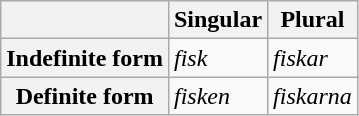<table class="wikitable">
<tr>
<th></th>
<th>Singular</th>
<th>Plural</th>
</tr>
<tr>
<th>Indefinite form</th>
<td><em>fisk</em></td>
<td><em>fiskar</em></td>
</tr>
<tr>
<th>Definite form</th>
<td><em>fisken</em></td>
<td><em>fiskarna</em></td>
</tr>
</table>
